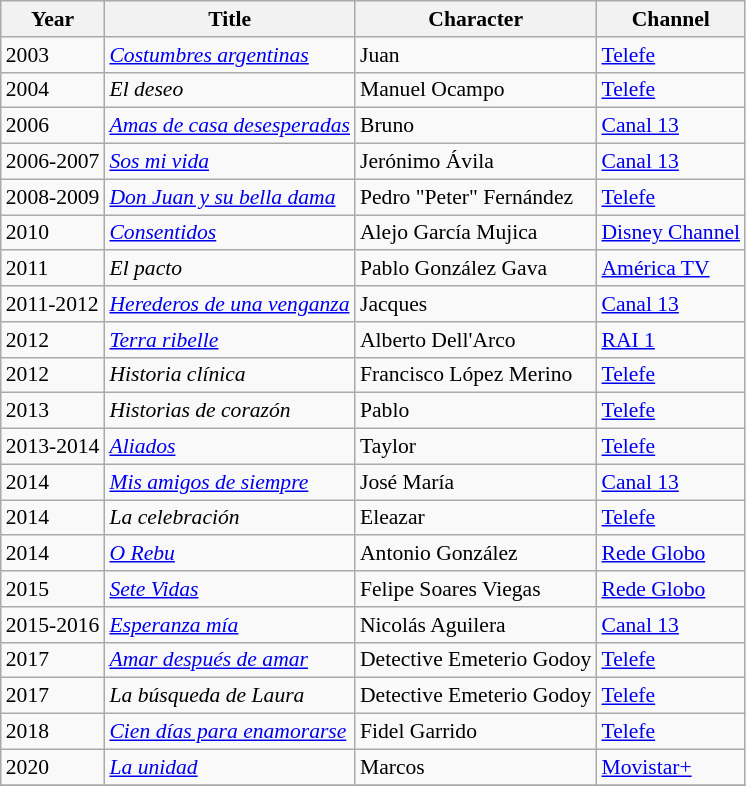<table class="wikitable" style="font-size: 90%;">
<tr>
<th>Year</th>
<th>Title</th>
<th>Character</th>
<th>Channel</th>
</tr>
<tr>
<td>2003</td>
<td><em><a href='#'>Costumbres argentinas</a></em></td>
<td>Juan</td>
<td><a href='#'>Telefe</a></td>
</tr>
<tr>
<td>2004</td>
<td><em>El deseo</em></td>
<td>Manuel Ocampo</td>
<td><a href='#'>Telefe</a></td>
</tr>
<tr>
<td>2006</td>
<td><em><a href='#'>Amas de casa desesperadas</a></em></td>
<td>Bruno</td>
<td><a href='#'>Canal 13</a></td>
</tr>
<tr>
<td>2006-2007</td>
<td><em><a href='#'>Sos mi vida</a></em></td>
<td>Jerónimo Ávila</td>
<td><a href='#'>Canal 13</a></td>
</tr>
<tr>
<td>2008-2009</td>
<td><em><a href='#'>Don Juan y su bella dama</a></em></td>
<td>Pedro "Peter" Fernández</td>
<td><a href='#'>Telefe</a></td>
</tr>
<tr>
<td>2010</td>
<td><em><a href='#'>Consentidos</a></em></td>
<td>Alejo García Mujica</td>
<td><a href='#'>Disney Channel</a></td>
</tr>
<tr>
<td>2011</td>
<td><em>El pacto</em></td>
<td>Pablo González Gava</td>
<td><a href='#'>América TV</a></td>
</tr>
<tr>
<td>2011-2012</td>
<td><em><a href='#'>Herederos de una venganza</a></em></td>
<td>Jacques</td>
<td><a href='#'>Canal 13</a></td>
</tr>
<tr>
<td>2012</td>
<td><em><a href='#'>Terra ribelle</a></em></td>
<td>Alberto Dell'Arco</td>
<td><a href='#'>RAI 1</a></td>
</tr>
<tr>
<td>2012</td>
<td><em>Historia clínica</em></td>
<td>Francisco López Merino</td>
<td><a href='#'>Telefe</a></td>
</tr>
<tr>
<td>2013</td>
<td><em>Historias de corazón</em></td>
<td>Pablo</td>
<td><a href='#'>Telefe</a></td>
</tr>
<tr>
<td>2013-2014</td>
<td><em><a href='#'>Aliados</a></em></td>
<td>Taylor</td>
<td><a href='#'>Telefe</a></td>
</tr>
<tr>
<td>2014</td>
<td><em><a href='#'>Mis amigos de siempre</a></em></td>
<td>José María</td>
<td><a href='#'>Canal 13</a></td>
</tr>
<tr>
<td>2014</td>
<td><em>La celebración</em></td>
<td>Eleazar</td>
<td><a href='#'>Telefe</a></td>
</tr>
<tr>
<td>2014</td>
<td><em><a href='#'>O Rebu</a></em></td>
<td>Antonio González</td>
<td><a href='#'>Rede Globo</a></td>
</tr>
<tr>
<td>2015</td>
<td><em><a href='#'>Sete Vidas</a></em></td>
<td>Felipe Soares Viegas</td>
<td><a href='#'>Rede Globo</a></td>
</tr>
<tr>
<td>2015-2016</td>
<td><em><a href='#'>Esperanza mía</a></em></td>
<td>Nicolás Aguilera</td>
<td><a href='#'>Canal 13</a></td>
</tr>
<tr>
<td>2017</td>
<td><em><a href='#'>Amar después de amar</a></em></td>
<td>Detective Emeterio Godoy</td>
<td><a href='#'>Telefe</a></td>
</tr>
<tr>
<td>2017</td>
<td><em>La búsqueda de Laura</em></td>
<td>Detective Emeterio Godoy</td>
<td><a href='#'>Telefe</a></td>
</tr>
<tr>
<td>2018</td>
<td><em><a href='#'>Cien días para enamorarse</a></em></td>
<td>Fidel Garrido</td>
<td><a href='#'>Telefe</a></td>
</tr>
<tr>
<td>2020</td>
<td><em><a href='#'>La unidad</a></em></td>
<td>Marcos</td>
<td><a href='#'>Movistar+</a></td>
</tr>
<tr>
</tr>
</table>
